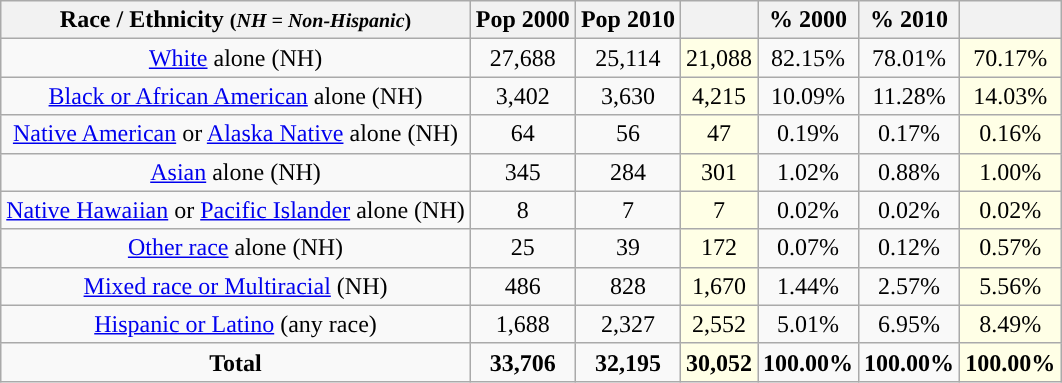<table class="wikitable" style="text-align:center;">
<tr>
<th>Race / Ethnicity <small>(<em>NH = Non-Hispanic</em>)</small></th>
<th>Pop 2000</th>
<th>Pop 2010</th>
<th></th>
<th>% 2000</th>
<th>% 2010</th>
<th></th>
</tr>
<tr>
<td><a href='#'>White</a> alone (NH)</td>
<td>27,688</td>
<td>25,114</td>
<td style='background: #ffffe6;'>21,088</td>
<td>82.15%</td>
<td>78.01%</td>
<td style='background: #ffffe6;'>70.17%</td>
</tr>
<tr>
<td><a href='#'>Black or African American</a> alone (NH)</td>
<td>3,402</td>
<td>3,630</td>
<td style='background: #ffffe6;'>4,215</td>
<td>10.09%</td>
<td>11.28%</td>
<td style='background: #ffffe6;'>14.03%</td>
</tr>
<tr>
<td><a href='#'>Native American</a> or <a href='#'>Alaska Native</a> alone (NH)</td>
<td>64</td>
<td>56</td>
<td style='background: #ffffe6;'>47</td>
<td>0.19%</td>
<td>0.17%</td>
<td style='background: #ffffe6;'>0.16%</td>
</tr>
<tr>
<td><a href='#'>Asian</a> alone (NH)</td>
<td>345</td>
<td>284</td>
<td style='background: #ffffe6;'>301</td>
<td>1.02%</td>
<td>0.88%</td>
<td style='background: #ffffe6;'>1.00%</td>
</tr>
<tr>
<td><a href='#'>Native Hawaiian</a> or <a href='#'>Pacific Islander</a> alone (NH)</td>
<td>8</td>
<td>7</td>
<td style='background: #ffffe6;'>7</td>
<td>0.02%</td>
<td>0.02%</td>
<td style='background: #ffffe6;'>0.02%</td>
</tr>
<tr>
<td><a href='#'>Other race</a> alone (NH)</td>
<td>25</td>
<td>39</td>
<td style='background: #ffffe6;'>172</td>
<td>0.07%</td>
<td>0.12%</td>
<td style='background: #ffffe6;'>0.57%</td>
</tr>
<tr>
<td><a href='#'>Mixed race or Multiracial</a> (NH)</td>
<td>486</td>
<td>828</td>
<td style='background: #ffffe6;'>1,670</td>
<td>1.44%</td>
<td>2.57%</td>
<td style='background: #ffffe6;'>5.56%</td>
</tr>
<tr>
<td><a href='#'>Hispanic or Latino</a> (any race)</td>
<td>1,688</td>
<td>2,327</td>
<td style='background: #ffffe6;'>2,552</td>
<td>5.01%</td>
<td>6.95%</td>
<td style='background: #ffffe6;'>8.49%</td>
</tr>
<tr>
<td><strong>Total</strong></td>
<td><strong>33,706</strong></td>
<td><strong>32,195</strong></td>
<td style='background: #ffffe6;'><strong>30,052</strong></td>
<td><strong>100.00%</strong></td>
<td><strong>100.00%</strong></td>
<td style='background: #ffffe6;'><strong>100.00%</strong></td>
</tr>
</table>
